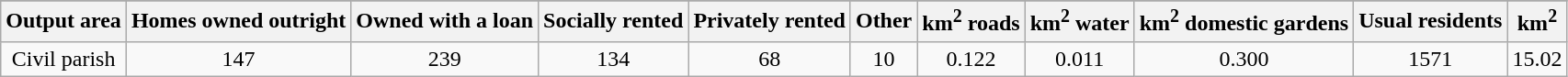<table class="wikitable">
<tr>
</tr>
<tr>
<th>Output area</th>
<th>Homes owned outright</th>
<th>Owned with a loan</th>
<th>Socially rented</th>
<th>Privately rented</th>
<th>Other</th>
<th>km<sup>2</sup> roads</th>
<th>km<sup>2</sup> water</th>
<th>km<sup>2</sup>  domestic gardens</th>
<th>Usual residents</th>
<th>km<sup>2</sup></th>
</tr>
<tr align=center>
<td>Civil parish</td>
<td>147</td>
<td>239</td>
<td>134</td>
<td>68</td>
<td>10</td>
<td>0.122</td>
<td>0.011</td>
<td>0.300</td>
<td>1571</td>
<td>15.02</td>
</tr>
</table>
